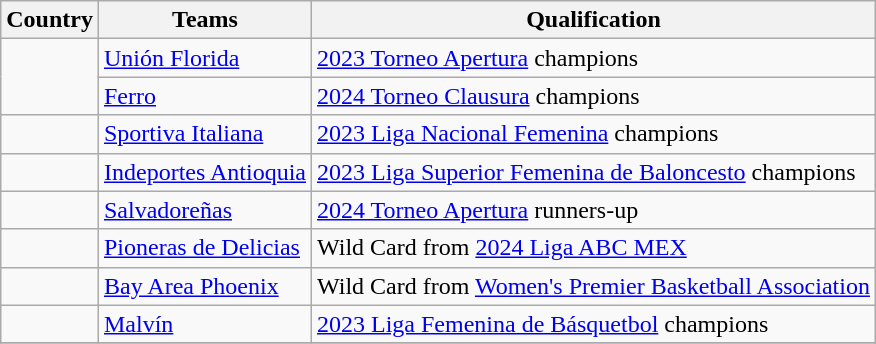<table class="wikitable">
<tr>
<th>Country</th>
<th>Teams</th>
<th>Qualification</th>
</tr>
<tr>
<td rowspan=2></td>
<td> <a href='#'>Unión Florida</a></td>
<td><a href='#'>2023 Torneo Apertura</a> champions</td>
</tr>
<tr>
<td> <a href='#'>Ferro</a></td>
<td><a href='#'>2024 Torneo Clausura</a> champions</td>
</tr>
<tr>
<td></td>
<td> <a href='#'>Sportiva Italiana</a></td>
<td><a href='#'>2023 Liga Nacional Femenina</a> champions</td>
</tr>
<tr>
<td></td>
<td> <a href='#'>Indeportes Antioquia</a></td>
<td><a href='#'>2023 Liga Superior Femenina de Baloncesto</a> champions</td>
</tr>
<tr>
<td></td>
<td> <a href='#'>Salvadoreñas</a></td>
<td><a href='#'>2024 Torneo Apertura</a> runners-up</td>
</tr>
<tr>
<td></td>
<td> <a href='#'>Pioneras de Delicias</a></td>
<td>Wild Card from <a href='#'>2024 Liga ABC MEX</a></td>
</tr>
<tr>
<td></td>
<td> <a href='#'>Bay Area Phoenix</a></td>
<td>Wild Card from <a href='#'>Women's Premier Basketball Association</a></td>
</tr>
<tr>
<td></td>
<td> <a href='#'>Malvín</a></td>
<td><a href='#'>2023 Liga Femenina de Básquetbol</a> champions</td>
</tr>
<tr>
</tr>
</table>
